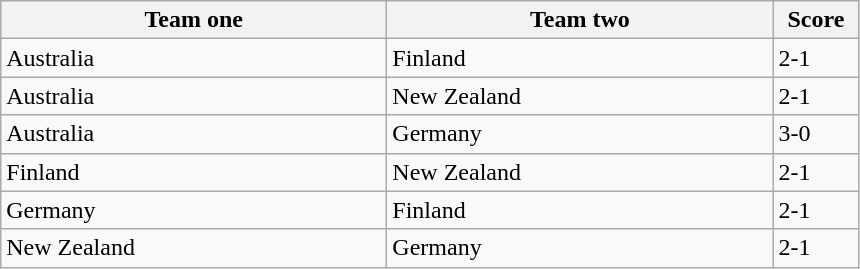<table class="wikitable">
<tr>
<th width=250>Team one</th>
<th width=250>Team two</th>
<th width=50>Score</th>
</tr>
<tr>
<td> Australia</td>
<td> Finland</td>
<td>2-1</td>
</tr>
<tr>
<td> Australia</td>
<td> New Zealand</td>
<td>2-1</td>
</tr>
<tr>
<td> Australia</td>
<td> Germany</td>
<td>3-0</td>
</tr>
<tr>
<td> Finland</td>
<td> New Zealand</td>
<td>2-1</td>
</tr>
<tr>
<td> Germany</td>
<td> Finland</td>
<td>2-1</td>
</tr>
<tr>
<td> New Zealand</td>
<td> Germany</td>
<td>2-1</td>
</tr>
</table>
